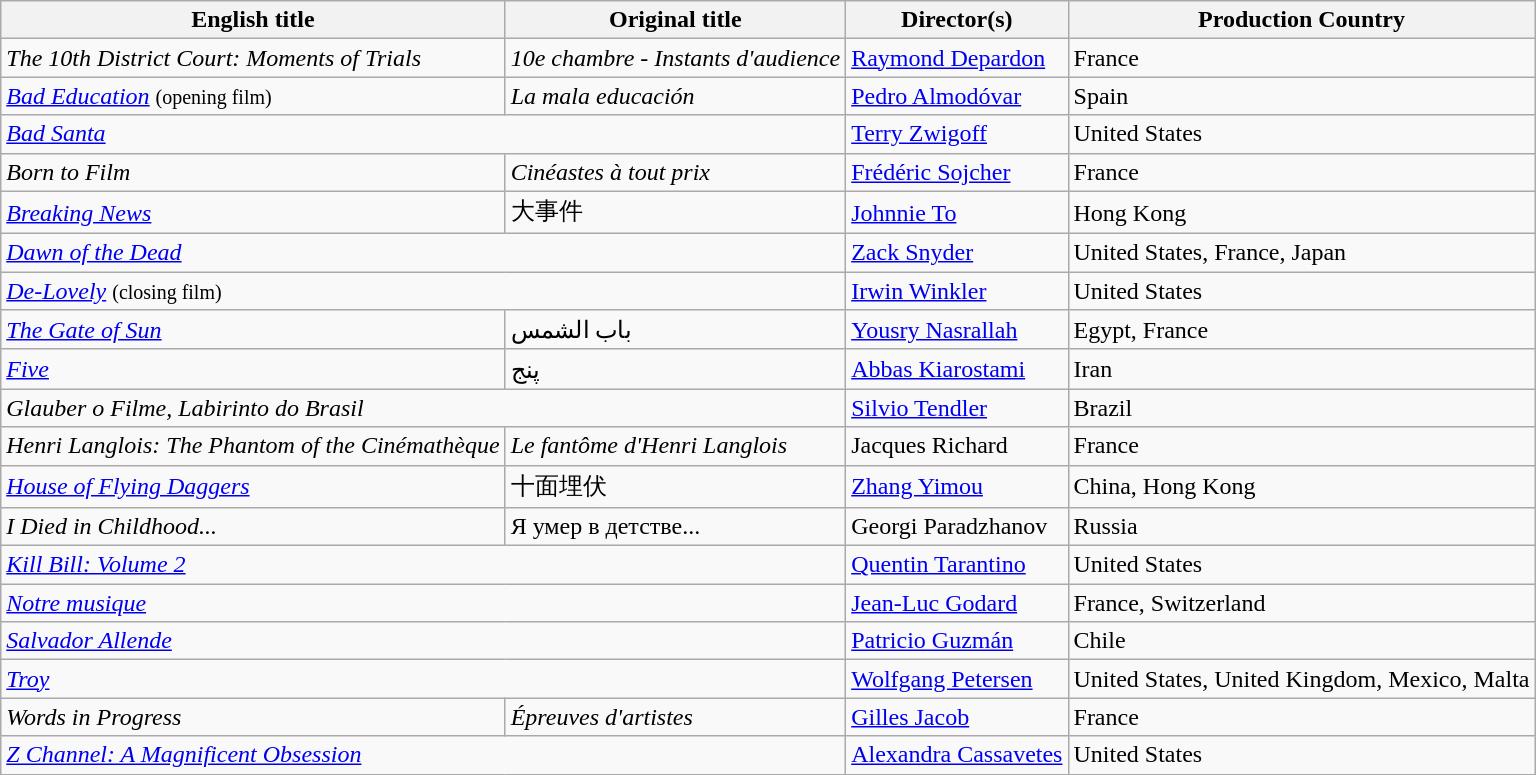<table class="wikitable">
<tr>
<th>English title</th>
<th>Original title</th>
<th>Director(s)</th>
<th>Production Country</th>
</tr>
<tr>
<td><em>The 10th District Court: Moments of Trials</em></td>
<td><em>10e chambre - Instants d'audience</em></td>
<td><a href='#'>Raymond Depardon</a></td>
<td>France</td>
</tr>
<tr>
<td><em><a href='#'>Bad Education</a></em> <small>(opening film)</small></td>
<td><em>La mala educación</em></td>
<td><a href='#'>Pedro Almodóvar</a></td>
<td>Spain</td>
</tr>
<tr>
<td colspan="2"><em><a href='#'>Bad Santa</a></em></td>
<td><a href='#'>Terry Zwigoff</a></td>
<td>United States</td>
</tr>
<tr>
<td><em>Born to Film</em></td>
<td><em>Cinéastes à tout prix</em></td>
<td><a href='#'>Frédéric Sojcher</a></td>
<td>France</td>
</tr>
<tr>
<td><em><a href='#'>Breaking News</a></em></td>
<td>大事件</td>
<td><a href='#'>Johnnie To</a></td>
<td>Hong Kong</td>
</tr>
<tr>
<td colspan="2"><em><a href='#'>Dawn of the Dead</a></em></td>
<td><a href='#'>Zack Snyder</a></td>
<td>United States, France, Japan</td>
</tr>
<tr>
<td colspan="2"><em><a href='#'>De-Lovely</a></em> <small>(closing film)</small></td>
<td><a href='#'>Irwin Winkler</a></td>
<td>United States</td>
</tr>
<tr>
<td><em><a href='#'>The Gate of Sun</a></em></td>
<td>باب الشمس</td>
<td><a href='#'>Yousry Nasrallah</a></td>
<td>Egypt, France</td>
</tr>
<tr>
<td><em><a href='#'>Five</a></em></td>
<td>پنج</td>
<td><a href='#'>Abbas Kiarostami</a></td>
<td>Iran</td>
</tr>
<tr>
<td colspan="2"><em>Glauber o Filme, Labirinto do Brasil</em></td>
<td><a href='#'>Silvio Tendler</a></td>
<td>Brazil</td>
</tr>
<tr>
<td><em>Henri Langlois: The Phantom of the Cinémathèque</em></td>
<td><em>Le fantôme d'Henri Langlois</em></td>
<td>Jacques Richard</td>
<td>France</td>
</tr>
<tr>
<td><em><a href='#'>House of Flying Daggers</a></em></td>
<td>十面埋伏</td>
<td><a href='#'>Zhang Yimou</a></td>
<td>China, Hong Kong</td>
</tr>
<tr>
<td><em>I Died in Childhood...</em></td>
<td>Я умер в детстве...</td>
<td>Georgi Paradzhanov</td>
<td>Russia</td>
</tr>
<tr>
<td colspan="2"><em><a href='#'>Kill Bill: Volume 2</a></em></td>
<td><a href='#'>Quentin Tarantino</a></td>
<td>United States</td>
</tr>
<tr>
<td colspan="2"><em><a href='#'>Notre musique</a></em></td>
<td><a href='#'>Jean-Luc Godard</a></td>
<td>France, Switzerland</td>
</tr>
<tr>
<td colspan="2"><em><a href='#'>Salvador Allende</a></em></td>
<td><a href='#'>Patricio Guzmán</a></td>
<td>Chile</td>
</tr>
<tr>
<td colspan="2"><em><a href='#'>Troy</a></em></td>
<td><a href='#'>Wolfgang Petersen</a></td>
<td>United States, United Kingdom, Mexico, Malta</td>
</tr>
<tr>
<td><em>Words in Progress</em></td>
<td><em>Épreuves d'artistes</em></td>
<td><a href='#'>Gilles Jacob</a></td>
<td>France</td>
</tr>
<tr>
<td colspan="2"><em><a href='#'>Z Channel: A Magnificent Obsession</a></em></td>
<td><a href='#'>Alexandra Cassavetes</a></td>
<td>United States</td>
</tr>
</table>
